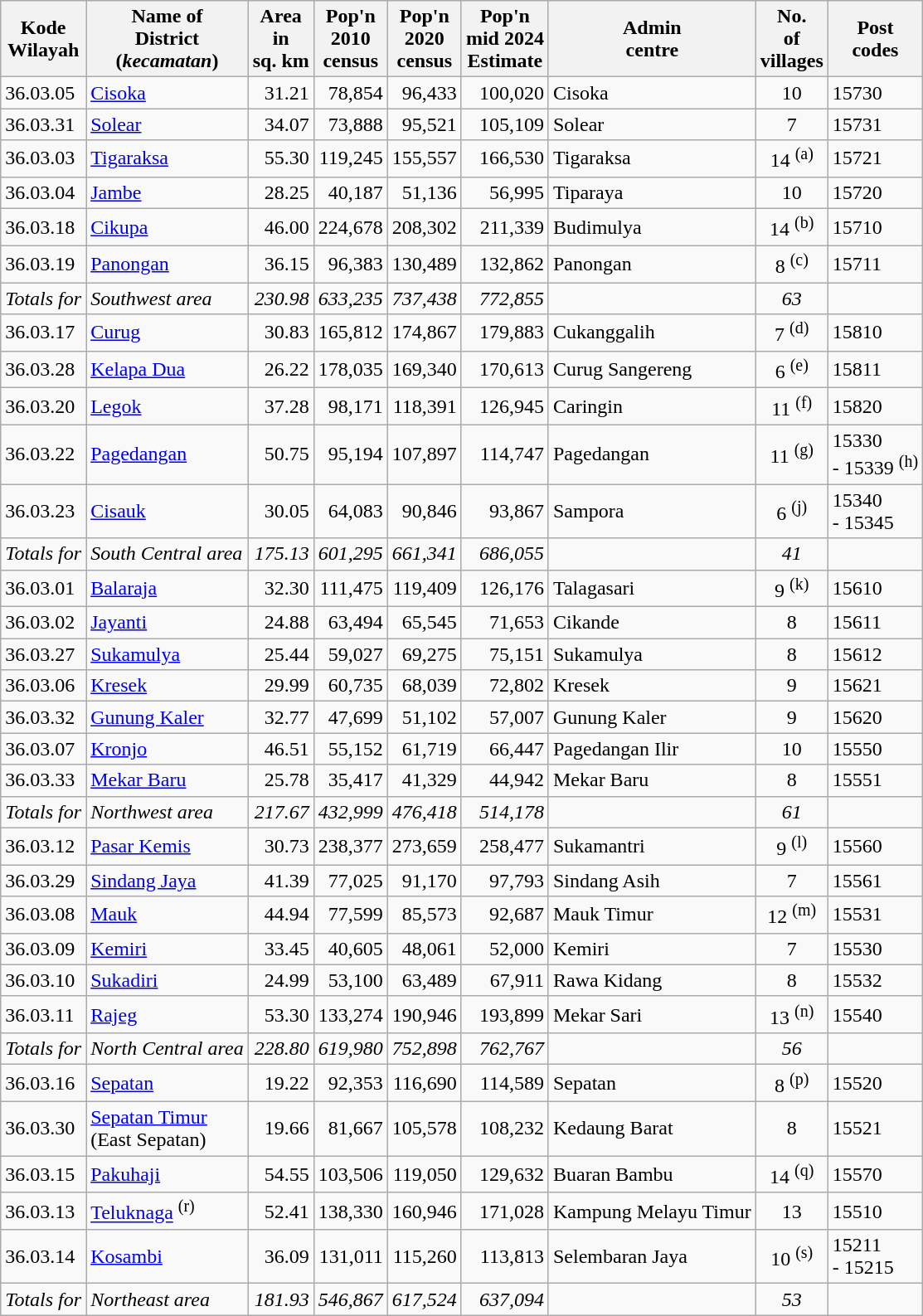<table class="wikitable">
<tr>
<th>Kode <br>Wilayah</th>
<th>Name of <br>District <br>(<em>kecamatan</em>)</th>
<th>Area <br>in <br>sq. km</th>
<th>Pop'n <br>2010<br>census</th>
<th>Pop'n <br>2020<br>census</th>
<th>Pop'n <br>mid 2024<br>Estimate</th>
<th>Admin <br>centre</th>
<th>No.<br>of<br> villages</th>
<th>Post<br>codes</th>
</tr>
<tr>
<td>36.03.05</td>
<td><a href='#'>Cisoka</a></td>
<td align="right">31.21</td>
<td align="right">78,854</td>
<td align="right">96,433</td>
<td align="right">100,020</td>
<td>Cisoka</td>
<td align="center">10</td>
<td>15730</td>
</tr>
<tr>
<td>36.03.31</td>
<td><a href='#'>Solear</a></td>
<td align="right">34.07</td>
<td align="right">73,888</td>
<td align="right">95,521</td>
<td align="right">105,109</td>
<td>Solear</td>
<td align="center">7</td>
<td>15731</td>
</tr>
<tr>
<td>36.03.03</td>
<td><a href='#'>Tigaraksa</a></td>
<td align="right">55.30</td>
<td align="right">119,245</td>
<td align="right">155,557</td>
<td align="right">166,530</td>
<td>Tigaraksa</td>
<td align="center">14 <sup>(a)</sup></td>
<td>15721</td>
</tr>
<tr>
<td>36.03.04</td>
<td><a href='#'>Jambe</a></td>
<td align="right">28.25</td>
<td align="right">40,187</td>
<td align="right">51,136</td>
<td align="right">56,995</td>
<td>Tiparaya</td>
<td align="center">10</td>
<td>15720</td>
</tr>
<tr>
<td>36.03.18</td>
<td><a href='#'>Cikupa</a></td>
<td align="right">46.00</td>
<td align="right">224,678</td>
<td align="right">208,302</td>
<td align="right">211,339</td>
<td>Budimulya</td>
<td align="center">14 <sup>(b)</sup></td>
<td>15710</td>
</tr>
<tr>
<td>36.03.19</td>
<td><a href='#'>Panongan</a></td>
<td align="right">36.15</td>
<td align="right">96,383</td>
<td align="right">130,489</td>
<td align="right">132,862</td>
<td>Panongan</td>
<td align="center">8 <sup>(c)</sup></td>
<td>15711</td>
</tr>
<tr>
<td><em>Totals for</em></td>
<td><em>Southwest area</em></td>
<td align="right"><em>230.98</em></td>
<td align="right"><em>633,235</em></td>
<td align="right"><em>737,438</em></td>
<td align="right"><em>772,855</em></td>
<td></td>
<td align="center"><em>63</em></td>
<td></td>
</tr>
<tr>
<td>36.03.17</td>
<td><a href='#'>Curug</a></td>
<td align="right">30.83</td>
<td align="right">165,812</td>
<td align="right">174,867</td>
<td align="right">179,883</td>
<td>Cukanggalih</td>
<td align="center">7 <sup>(d)</sup></td>
<td>15810</td>
</tr>
<tr>
<td>36.03.28</td>
<td><a href='#'>Kelapa Dua</a></td>
<td align="right">26.22</td>
<td align="right">178,035</td>
<td align="right">169,340</td>
<td align="right">170,613</td>
<td>Curug Sangereng</td>
<td align="center">6 <sup>(e)</sup></td>
<td>15811</td>
</tr>
<tr>
<td>36.03.20</td>
<td><a href='#'>Legok</a></td>
<td align="right">37.28</td>
<td align="right">98,171</td>
<td align="right">118,391</td>
<td align="right">126,945</td>
<td>Caringin</td>
<td align="center">11 <sup>(f)</sup></td>
<td>15820</td>
</tr>
<tr>
<td>36.03.22</td>
<td><a href='#'>Pagedangan</a></td>
<td align="right">50.75</td>
<td align="right">95,194</td>
<td align="right">107,897</td>
<td align="right">114,747</td>
<td>Pagedangan</td>
<td align="center">11 <sup>(g)</sup></td>
<td>15330 <br>- 15339 <sup>(h)</sup></td>
</tr>
<tr>
<td>36.03.23</td>
<td><a href='#'>Cisauk</a></td>
<td align="right">30.05</td>
<td align="right">64,083</td>
<td align="right">90,846</td>
<td align="right">93,867</td>
<td>Sampora</td>
<td align="center">6 <sup>(j)</sup></td>
<td>15340<br>- 15345</td>
</tr>
<tr>
<td><em>Totals for</em></td>
<td><em>South Central area</em></td>
<td align="right"><em>175.13</em></td>
<td align="right"><em>601,295</em></td>
<td align="right"><em>661,341</em></td>
<td align="right"><em>686,055</em></td>
<td></td>
<td align="center"><em>41</em></td>
<td></td>
</tr>
<tr>
<td>36.03.01</td>
<td><a href='#'>Balaraja</a></td>
<td align="right">32.30</td>
<td align="right">111,475</td>
<td align="right">119,409</td>
<td align="right">126,176</td>
<td>Talagasari</td>
<td align="center">9 <sup>(k)</sup></td>
<td>15610</td>
</tr>
<tr>
<td>36.03.02</td>
<td><a href='#'>Jayanti</a></td>
<td align="right">24.88</td>
<td align="right">63,494</td>
<td align="right">65,545</td>
<td align="right">71,653</td>
<td>Cikande</td>
<td align="center">8</td>
<td>15611</td>
</tr>
<tr>
<td>36.03.27</td>
<td><a href='#'>Sukamulya</a></td>
<td align="right">25.44</td>
<td align="right">59,027</td>
<td align="right">69,275</td>
<td align="right">75,151</td>
<td>Sukamulya</td>
<td align="center">8</td>
<td>15612</td>
</tr>
<tr>
<td>36.03.06</td>
<td><a href='#'>Kresek</a></td>
<td align="right">29.99</td>
<td align="right">60,735</td>
<td align="right">68,039</td>
<td align="right">72,802</td>
<td>Kresek</td>
<td align="center">9</td>
<td>15621</td>
</tr>
<tr>
<td>36.03.32</td>
<td><a href='#'>Gunung Kaler</a></td>
<td align="right">32.77</td>
<td align="right">47,699</td>
<td align="right">51,102</td>
<td align="right">57,007</td>
<td>Gunung Kaler</td>
<td align="center">9</td>
<td>15620</td>
</tr>
<tr>
<td>36.03.07</td>
<td><a href='#'>Kronjo</a></td>
<td align="right">46.51</td>
<td align="right">55,152</td>
<td align="right">61,719</td>
<td align="right">66,447</td>
<td>Pagedangan Ilir</td>
<td align="center">10</td>
<td>15550</td>
</tr>
<tr>
<td>36.03.33</td>
<td><a href='#'>Mekar Baru</a></td>
<td align="right">25.78</td>
<td align="right">35,417</td>
<td align="right">41,329</td>
<td align="right">44,942</td>
<td>Mekar Baru</td>
<td align="center">8</td>
<td>15551</td>
</tr>
<tr>
<td><em>Totals for</em></td>
<td><em>Northwest area</em></td>
<td align="right"><em>217.67</em></td>
<td align="right"><em>432,999</em></td>
<td align="right"><em>476,418</em></td>
<td align="right"><em>514,178</em></td>
<td></td>
<td align="center"><em>61</em></td>
<td></td>
</tr>
<tr>
<td>36.03.12</td>
<td><a href='#'>Pasar Kemis</a></td>
<td align="right">30.73</td>
<td align="right">238,377</td>
<td align="right">273,659</td>
<td align="right">258,477</td>
<td>Sukamantri</td>
<td align="center">9 <sup>(l)</sup></td>
<td>15560</td>
</tr>
<tr>
<td>36.03.29</td>
<td><a href='#'>Sindang Jaya</a></td>
<td align="right">41.39</td>
<td align="right">77,025</td>
<td align="right">91,170</td>
<td align="right">97,793</td>
<td>Sindang Asih</td>
<td align="center">7</td>
<td>15561</td>
</tr>
<tr>
<td>36.03.08</td>
<td><a href='#'>Mauk</a></td>
<td align="right">44.94</td>
<td align="right">77,599</td>
<td align="right">85,573</td>
<td align="right">92,687</td>
<td>Mauk Timur</td>
<td align="center">12 <sup>(m)</sup></td>
<td>15531</td>
</tr>
<tr>
<td>36.03.09</td>
<td><a href='#'>Kemiri</a></td>
<td align="right">33.45</td>
<td align="right">40,605</td>
<td align="right">48,061</td>
<td align="right">52,000</td>
<td>Kemiri</td>
<td align="center">7</td>
<td>15530</td>
</tr>
<tr>
<td>36.03.10</td>
<td><a href='#'>Sukadiri</a></td>
<td align="right">24.99</td>
<td align="right">53,100</td>
<td align="right">63,489</td>
<td align="right">67,911</td>
<td>Rawa Kidang</td>
<td align="center">8</td>
<td>15532</td>
</tr>
<tr>
<td>36.03.11</td>
<td><a href='#'>Rajeg</a></td>
<td align="right">53.30</td>
<td align="right">133,274</td>
<td align="right">190,946</td>
<td align="right">193,899</td>
<td>Mekar Sari</td>
<td align="center">13 <sup>(n)</sup></td>
<td>15540</td>
</tr>
<tr>
<td><em>Totals for</em></td>
<td><em>North Central area</em></td>
<td align="right"><em>228.80</em></td>
<td align="right"><em>619,980</em></td>
<td align="right"><em>752,898</em></td>
<td align="right"><em>762,767</em></td>
<td></td>
<td align="center"><em>56</em></td>
<td></td>
</tr>
<tr>
<td>36.03.16</td>
<td><a href='#'>Sepatan</a></td>
<td align="right">19.22</td>
<td align="right">92,353</td>
<td align="right">116,690</td>
<td align="right">114,589</td>
<td>Sepatan</td>
<td align="center">8 <sup>(p)</sup></td>
<td>15520</td>
</tr>
<tr>
<td>36.03.30</td>
<td><a href='#'>Sepatan Timur</a> <br>(East Sepatan)</td>
<td align="right">19.66</td>
<td align="right">81,667</td>
<td align="right">105,578</td>
<td align="right">108,232</td>
<td>Kedaung Barat</td>
<td align="center">8</td>
<td>15521</td>
</tr>
<tr>
<td>36.03.15</td>
<td><a href='#'>Pakuhaji</a></td>
<td align="right">54.55</td>
<td align="right">103,506</td>
<td align="right">119,050</td>
<td align="right">129,632</td>
<td>Buaran Bambu</td>
<td align="center">14 <sup>(q)</sup></td>
<td>15570</td>
</tr>
<tr>
<td>36.03.13</td>
<td><a href='#'>Teluknaga</a> <sup>(r)</sup></td>
<td align="right">52.41</td>
<td align="right">138,330</td>
<td align="right">160,946</td>
<td align="right">171,028</td>
<td>Kampung Melayu Timur</td>
<td align="center">13</td>
<td>15510</td>
</tr>
<tr>
<td>36.03.14</td>
<td><a href='#'>Kosambi</a></td>
<td align="right">36.09</td>
<td align="right">131,011</td>
<td align="right">115,260</td>
<td align="right">113,813</td>
<td>Selembaran Jaya</td>
<td align="center">10 <sup>(s)</sup></td>
<td>15211<br>- 15215</td>
</tr>
<tr>
<td><em>Totals for</em></td>
<td><em>Northeast area</em></td>
<td align="right"><em>181.93</em></td>
<td align="right"><em>546,867</em></td>
<td align="right"><em>617,524</em></td>
<td align="right"><em>637,094</em></td>
<td></td>
<td align="center"><em>53</em></td>
<td></td>
</tr>
</table>
